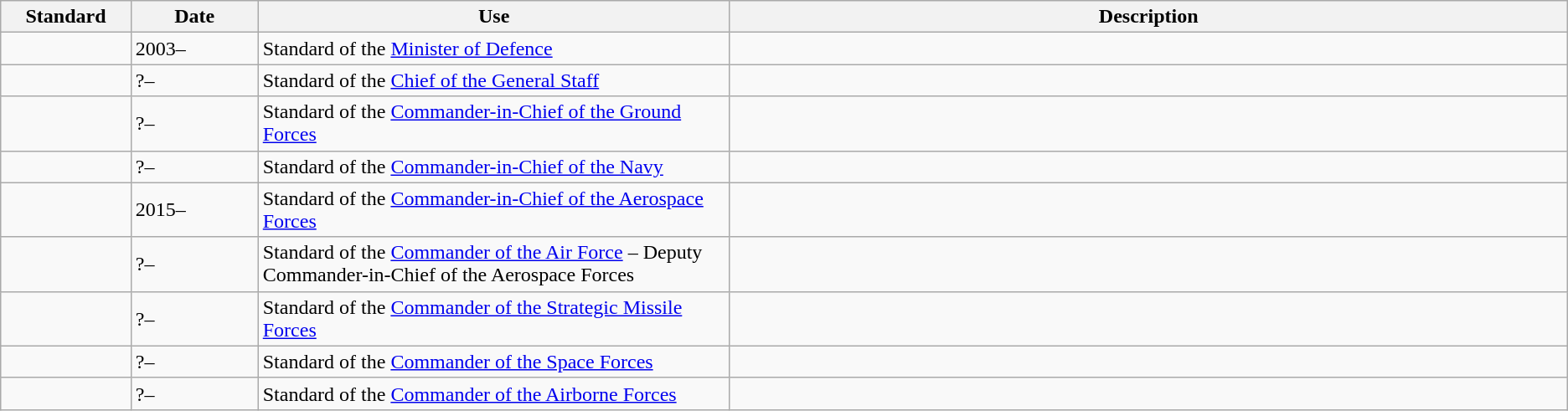<table class="wikitable">
<tr>
<th width="100">Standard</th>
<th width="100">Date</th>
<th width="400">Use</th>
<th width="725">Description</th>
</tr>
<tr>
<td></td>
<td>2003–</td>
<td>Standard of the <a href='#'>Minister of Defence</a></td>
<td></td>
</tr>
<tr>
<td></td>
<td>?–</td>
<td>Standard of the <a href='#'>Chief of the General Staff</a></td>
<td></td>
</tr>
<tr>
<td></td>
<td>?–</td>
<td>Standard of the <a href='#'>Commander-in-Chief of the Ground Forces</a></td>
<td></td>
</tr>
<tr>
<td></td>
<td>?–</td>
<td>Standard of the <a href='#'>Commander-in-Chief of the Navy</a></td>
<td></td>
</tr>
<tr>
<td></td>
<td>2015–</td>
<td>Standard of the <a href='#'>Commander-in-Chief of the Aerospace Forces</a></td>
<td></td>
</tr>
<tr>
<td></td>
<td>?–</td>
<td>Standard of the <a href='#'>Commander of the Air Force</a> – Deputy Commander-in-Chief of the Aerospace Forces</td>
<td></td>
</tr>
<tr>
<td></td>
<td>?–</td>
<td>Standard of the <a href='#'>Commander of the Strategic Missile Forces</a></td>
<td></td>
</tr>
<tr>
<td></td>
<td>?–</td>
<td>Standard of the <a href='#'>Commander of the Space Forces</a></td>
<td></td>
</tr>
<tr>
<td></td>
<td>?–</td>
<td>Standard of the <a href='#'>Commander of the Airborne Forces</a></td>
<td></td>
</tr>
</table>
